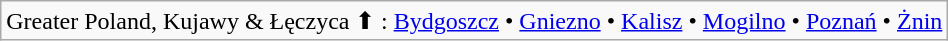<table class="wikitable" style="border-style: solid; padding:5px;" align="center">
<tr>
<td>Greater Poland, Kujawy & Łęczyca ⬆ : <a href='#'>Bydgoszcz</a> • <a href='#'>Gniezno</a> • <a href='#'>Kalisz</a> • <a href='#'>Mogilno</a> • <a href='#'>Poznań</a> • <a href='#'>Żnin</a></td>
</tr>
</table>
